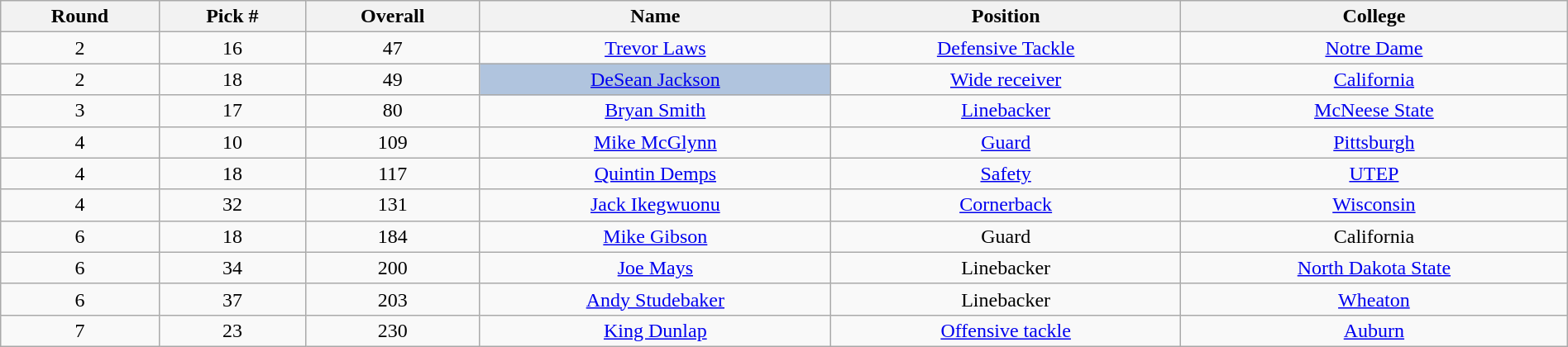<table class="wikitable sortable sortable" style="width: 100%; text-align:center">
<tr>
<th>Round</th>
<th>Pick #</th>
<th>Overall</th>
<th>Name</th>
<th>Position</th>
<th>College</th>
</tr>
<tr>
<td>2</td>
<td>16</td>
<td>47</td>
<td><a href='#'>Trevor Laws</a></td>
<td><a href='#'>Defensive Tackle</a></td>
<td><a href='#'>Notre Dame</a></td>
</tr>
<tr>
<td>2</td>
<td>18</td>
<td>49</td>
<td bgcolor=lightsteelblue><a href='#'>DeSean Jackson</a></td>
<td><a href='#'>Wide receiver</a></td>
<td><a href='#'>California</a></td>
</tr>
<tr>
<td>3</td>
<td>17</td>
<td>80</td>
<td><a href='#'>Bryan Smith</a></td>
<td><a href='#'>Linebacker</a></td>
<td><a href='#'>McNeese State</a></td>
</tr>
<tr>
<td>4</td>
<td>10</td>
<td>109</td>
<td><a href='#'>Mike McGlynn</a></td>
<td><a href='#'>Guard</a></td>
<td><a href='#'>Pittsburgh</a></td>
</tr>
<tr>
<td>4</td>
<td>18</td>
<td>117</td>
<td><a href='#'>Quintin Demps</a></td>
<td><a href='#'>Safety</a></td>
<td><a href='#'>UTEP</a></td>
</tr>
<tr>
<td>4</td>
<td>32</td>
<td>131</td>
<td><a href='#'>Jack Ikegwuonu</a></td>
<td><a href='#'>Cornerback</a></td>
<td><a href='#'>Wisconsin</a></td>
</tr>
<tr>
<td>6</td>
<td>18</td>
<td>184</td>
<td><a href='#'>Mike Gibson</a></td>
<td>Guard</td>
<td>California</td>
</tr>
<tr>
<td>6</td>
<td>34</td>
<td>200</td>
<td><a href='#'>Joe Mays</a></td>
<td>Linebacker</td>
<td><a href='#'>North Dakota State</a></td>
</tr>
<tr>
<td>6</td>
<td>37</td>
<td>203</td>
<td><a href='#'>Andy Studebaker</a></td>
<td>Linebacker</td>
<td><a href='#'>Wheaton</a></td>
</tr>
<tr>
<td>7</td>
<td>23</td>
<td>230</td>
<td><a href='#'>King Dunlap</a></td>
<td><a href='#'>Offensive tackle</a></td>
<td><a href='#'>Auburn</a></td>
</tr>
</table>
